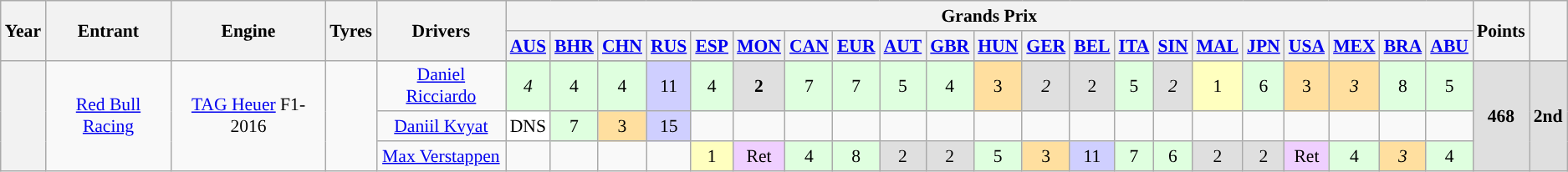<table class="wikitable" style="text-align:center; font-size:90%">
<tr>
<th rowspan="2">Year</th>
<th rowspan="2">Entrant</th>
<th rowspan="2">Engine</th>
<th rowspan="2">Tyres</th>
<th rowspan="2">Drivers</th>
<th colspan="21">Grands Prix</th>
<th rowspan="2">Points</th>
<th rowspan="2"></th>
</tr>
<tr>
<th><a href='#'>AUS</a></th>
<th><a href='#'>BHR</a></th>
<th><a href='#'>CHN</a></th>
<th><a href='#'>RUS</a></th>
<th><a href='#'>ESP</a></th>
<th><a href='#'>MON</a></th>
<th><a href='#'>CAN</a></th>
<th><a href='#'>EUR</a></th>
<th><a href='#'>AUT</a></th>
<th><a href='#'>GBR</a></th>
<th><a href='#'>HUN</a></th>
<th><a href='#'>GER</a></th>
<th><a href='#'>BEL</a></th>
<th><a href='#'>ITA</a></th>
<th><a href='#'>SIN</a></th>
<th><a href='#'>MAL</a></th>
<th><a href='#'>JPN</a></th>
<th><a href='#'>USA</a></th>
<th><a href='#'>MEX</a></th>
<th><a href='#'>BRA</a></th>
<th><a href='#'>ABU</a></th>
</tr>
<tr>
<th rowspan="4"></th>
<td rowspan="4"><a href='#'>Red Bull Racing</a></td>
<td rowspan="4"><a href='#'>TAG Heuer</a> F1-2016</td>
<td rowspan="4"></td>
</tr>
<tr>
<td> <a href='#'>Daniel Ricciardo</a></td>
<td style="background-color:#DFFFDF"><em>4</em></td>
<td style="background-color:#DFFFDF">4</td>
<td style="background-color:#DFFFDF">4</td>
<td style="background-color:#CFCFFF">11</td>
<td style="background-color:#DFFFDF">4</td>
<td style="background-color:#DFDFDF"><strong>2</strong></td>
<td style="background-color:#DFFFDF">7</td>
<td style="background-color:#DFFFDF">7</td>
<td style="background-color:#DFFFDF">5</td>
<td style="background-color:#DFFFDF">4</td>
<td style="background-color:#ffdf9f">3</td>
<td style="background-color:#DFDFDF"><em>2</em></td>
<td style="background-color:#DFDFDF">2</td>
<td style="background-color:#DFFFDF">5</td>
<td style="background-color:#DFDFDF"><em>2</em></td>
<td style="background-color:#ffffbf">1</td>
<td style="background-color:#DFFFDF">6</td>
<td style="background-color:#ffdf9f">3</td>
<td style="background-color:#ffdf9f"><em>3</em></td>
<td style="background-color:#dfffdf">8</td>
<td style="background-color:#DFFFDF">5</td>
<td rowspan="3" style="background-color:#DFDFDF"><strong>468</strong></td>
<td rowspan="3" style="background-color:#DFDFDF"><strong>2nd</strong></td>
</tr>
<tr>
<td> <a href='#'>Daniil Kvyat</a></td>
<td style="background-color:#FFFFFF">DNS</td>
<td style="background-color:#DFFFDF">7</td>
<td style="background-color:#ffdf9f">3</td>
<td style="background-color:#CFCFFF">15</td>
<td style="background-color:"></td>
<td style="background-color:"></td>
<td style="background-color:"></td>
<td style="background-color:"></td>
<td style="background-color:"></td>
<td style="background-color:"></td>
<td style="background-color:"></td>
<td style="background-color:"></td>
<td style="background-color:"></td>
<td style="background-color:"></td>
<td style="background-color:"></td>
<td style="background-color:"></td>
<td style="background-color:"></td>
<td style="background-color:"></td>
<td style="background-color:"></td>
<td style="background-color:"></td>
<td style="background-color:"></td>
</tr>
<tr>
<td> <a href='#'>Max Verstappen</a></td>
<td></td>
<td></td>
<td></td>
<td></td>
<td style="background-color:#ffffbf">1</td>
<td style="background-color:#efcfff">Ret</td>
<td style="background-color:#DFFFDF">4</td>
<td style="background-color:#DFFFDF">8</td>
<td style="background-color:#DFDFDF">2</td>
<td style="background-color:#DFDFDF">2</td>
<td style="background-color:#DFFFDF">5</td>
<td style="background-color:#ffdf9f">3</td>
<td style="background-color:#CFCFFF">11</td>
<td style="background-color:#DFFFDF">7</td>
<td style="background-color:#DFFFDF">6</td>
<td style="background-color:#DFDFDF">2</td>
<td style="background-color:#DFDFDF">2</td>
<td style="background-color:#efcfff">Ret</td>
<td style="background-color:#DFFFDF">4</td>
<td style="background-color:#ffdf9f"><em>3</em></td>
<td style="background-color:#DFFFDF">4</td>
</tr>
</table>
